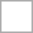<table style="border:solid 1px #aaa;" cellpadding="10" cellspacing="0">
<tr>
<td></td>
</tr>
</table>
